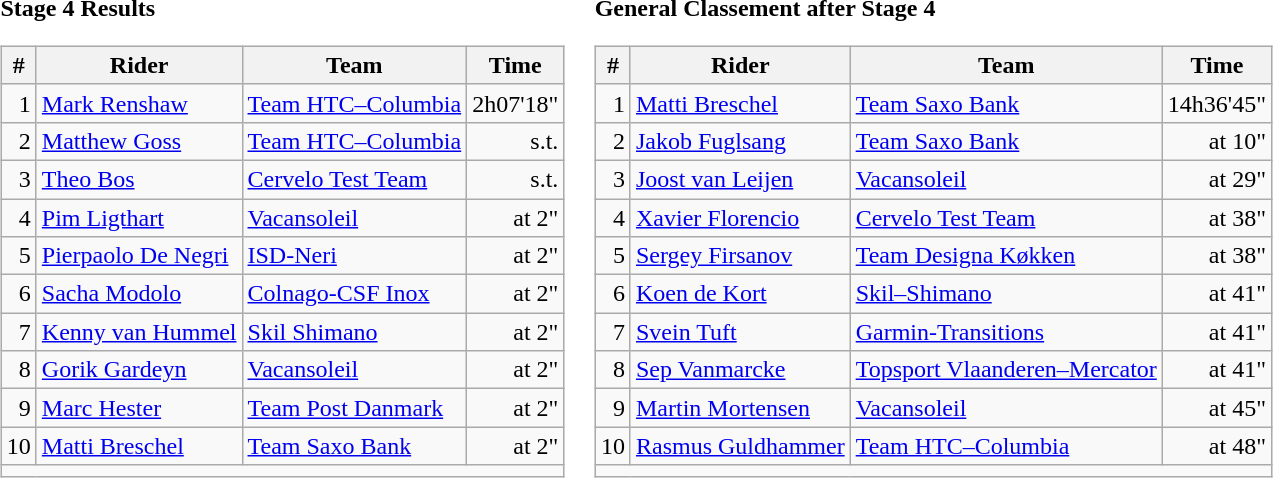<table>
<tr>
<td><strong>Stage 4 Results</strong><br><table class="wikitable">
<tr>
<th>#</th>
<th>Rider</th>
<th>Team</th>
<th>Time</th>
</tr>
<tr>
<td align=right>1</td>
<td> <a href='#'>Mark Renshaw</a></td>
<td><a href='#'>Team HTC–Columbia</a></td>
<td align=right>2h07'18"</td>
</tr>
<tr>
<td align=right>2</td>
<td> <a href='#'>Matthew Goss</a></td>
<td><a href='#'>Team HTC–Columbia</a></td>
<td align=right>s.t.</td>
</tr>
<tr>
<td align=right>3</td>
<td> <a href='#'>Theo Bos</a></td>
<td><a href='#'>Cervelo Test Team</a></td>
<td align=right>s.t.</td>
</tr>
<tr>
<td align=right>4</td>
<td> <a href='#'>Pim Ligthart</a></td>
<td><a href='#'>Vacansoleil</a></td>
<td align=right>at 2"</td>
</tr>
<tr>
<td align=right>5</td>
<td> <a href='#'>Pierpaolo De Negri</a></td>
<td><a href='#'>ISD-Neri</a></td>
<td align=right>at 2"</td>
</tr>
<tr>
<td align=right>6</td>
<td> <a href='#'>Sacha Modolo</a></td>
<td><a href='#'>Colnago-CSF Inox</a></td>
<td align=right>at 2"</td>
</tr>
<tr>
<td align=right>7</td>
<td> <a href='#'>Kenny van Hummel</a></td>
<td><a href='#'>Skil Shimano</a></td>
<td align=right>at 2"</td>
</tr>
<tr>
<td align=right>8</td>
<td> <a href='#'>Gorik Gardeyn</a></td>
<td><a href='#'>Vacansoleil</a></td>
<td align=right>at 2"</td>
</tr>
<tr>
<td align=right>9</td>
<td> <a href='#'>Marc Hester</a></td>
<td><a href='#'>Team Post Danmark</a></td>
<td align=right>at 2"</td>
</tr>
<tr>
<td align=right>10</td>
<td> <a href='#'>Matti Breschel</a></td>
<td><a href='#'>Team Saxo Bank</a></td>
<td align=right>at 2"</td>
</tr>
<tr>
<td align=right colspan=5></td>
</tr>
</table>
</td>
<td><strong>General Classement after Stage 4</strong><br><table class="wikitable">
<tr>
<th>#</th>
<th>Rider</th>
<th>Team</th>
<th>Time</th>
</tr>
<tr>
<td align=right>1</td>
<td> <a href='#'>Matti Breschel</a></td>
<td><a href='#'>Team Saxo Bank</a></td>
<td align=right>14h36'45"</td>
</tr>
<tr>
<td align=right>2</td>
<td> <a href='#'>Jakob Fuglsang</a></td>
<td><a href='#'>Team Saxo Bank</a></td>
<td align=right>at 10"</td>
</tr>
<tr>
<td align=right>3</td>
<td> <a href='#'>Joost van Leijen</a></td>
<td><a href='#'>Vacansoleil</a></td>
<td align=right>at 29"</td>
</tr>
<tr>
<td align=right>4</td>
<td> <a href='#'>Xavier Florencio</a></td>
<td><a href='#'>Cervelo Test Team</a></td>
<td align=right>at 38"</td>
</tr>
<tr>
<td align=right>5</td>
<td> <a href='#'>Sergey Firsanov</a></td>
<td><a href='#'>Team Designa Køkken</a></td>
<td align=right>at 38"</td>
</tr>
<tr>
<td align=right>6</td>
<td> <a href='#'>Koen de Kort</a></td>
<td><a href='#'>Skil–Shimano</a></td>
<td align=right>at 41"</td>
</tr>
<tr>
<td align=right>7</td>
<td> <a href='#'>Svein Tuft</a></td>
<td><a href='#'>Garmin-Transitions</a></td>
<td align=right>at 41"</td>
</tr>
<tr>
<td align=right>8</td>
<td> <a href='#'>Sep Vanmarcke</a></td>
<td><a href='#'>Topsport Vlaanderen–Mercator</a></td>
<td align=right>at 41"</td>
</tr>
<tr>
<td align=right>9</td>
<td> <a href='#'>Martin Mortensen</a></td>
<td><a href='#'>Vacansoleil</a></td>
<td align=right>at 45"</td>
</tr>
<tr>
<td align=right>10</td>
<td> <a href='#'>Rasmus Guldhammer</a></td>
<td><a href='#'>Team HTC–Columbia</a></td>
<td align=right>at 48"</td>
</tr>
<tr>
<td align=right colspan=6></td>
</tr>
</table>
</td>
</tr>
</table>
